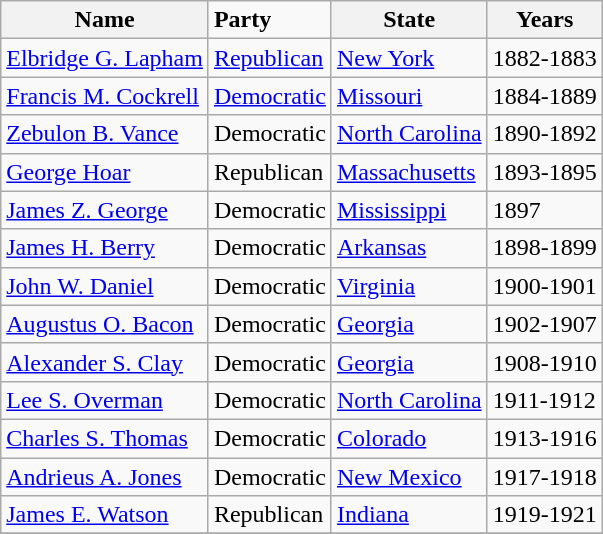<table class=wikitable>
<tr>
<th><strong>Name</strong></th>
<td><strong>Party</strong></td>
<th><strong>State</strong></th>
<th><strong>Years</strong></th>
</tr>
<tr>
<td><a href='#'>Elbridge G. Lapham</a></td>
<td><a href='#'>Republican</a></td>
<td><a href='#'>New York</a></td>
<td>1882-1883</td>
</tr>
<tr>
<td><a href='#'>Francis M. Cockrell</a></td>
<td><a href='#'>Democratic</a></td>
<td><a href='#'>Missouri</a></td>
<td>1884-1889</td>
</tr>
<tr>
<td><a href='#'>Zebulon B. Vance</a></td>
<td>Democratic</td>
<td><a href='#'>North Carolina</a></td>
<td>1890-1892</td>
</tr>
<tr>
<td><a href='#'>George Hoar</a></td>
<td>Republican</td>
<td><a href='#'>Massachusetts</a></td>
<td>1893-1895</td>
</tr>
<tr>
<td><a href='#'>James Z. George</a></td>
<td>Democratic</td>
<td><a href='#'>Mississippi</a></td>
<td>1897</td>
</tr>
<tr>
<td><a href='#'>James H. Berry</a></td>
<td>Democratic</td>
<td><a href='#'>Arkansas</a></td>
<td>1898-1899</td>
</tr>
<tr>
<td><a href='#'>John W. Daniel</a></td>
<td>Democratic</td>
<td><a href='#'>Virginia</a></td>
<td>1900-1901</td>
</tr>
<tr>
<td><a href='#'>Augustus O. Bacon</a></td>
<td>Democratic</td>
<td><a href='#'>Georgia</a></td>
<td>1902-1907</td>
</tr>
<tr>
<td><a href='#'>Alexander S. Clay</a></td>
<td>Democratic</td>
<td><a href='#'>Georgia</a></td>
<td>1908-1910</td>
</tr>
<tr>
<td><a href='#'>Lee S. Overman</a></td>
<td>Democratic</td>
<td><a href='#'>North Carolina</a></td>
<td>1911-1912</td>
</tr>
<tr>
<td><a href='#'>Charles S. Thomas</a></td>
<td>Democratic</td>
<td><a href='#'>Colorado</a></td>
<td>1913-1916</td>
</tr>
<tr>
<td><a href='#'>Andrieus A. Jones</a></td>
<td>Democratic</td>
<td><a href='#'>New Mexico</a></td>
<td>1917-1918</td>
</tr>
<tr>
<td><a href='#'>James E. Watson</a></td>
<td>Republican</td>
<td><a href='#'>Indiana</a></td>
<td>1919-1921</td>
</tr>
<tr>
</tr>
</table>
